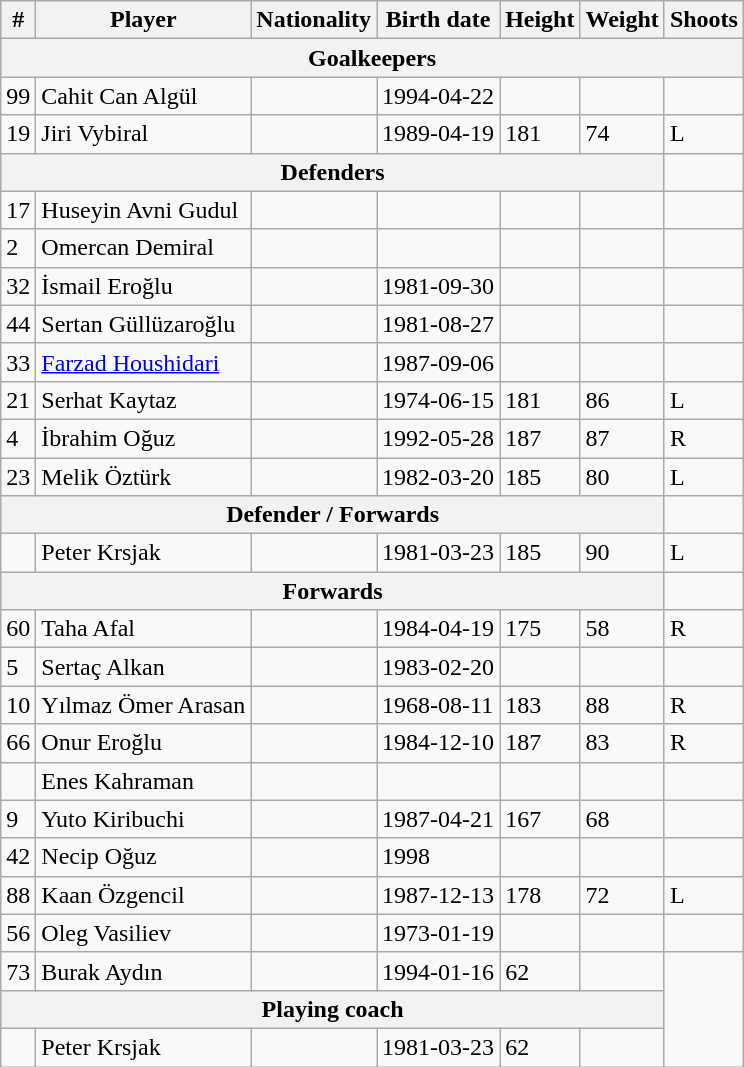<table class="wikitable">
<tr>
<th>#</th>
<th>Player</th>
<th>Nationality</th>
<th>Birth date</th>
<th>Height</th>
<th>Weight</th>
<th>Shoots</th>
</tr>
<tr>
<th colspan=7>Goalkeepers</th>
</tr>
<tr>
<td>99</td>
<td>Cahit Can Algül</td>
<td></td>
<td>1994-04-22</td>
<td></td>
<td></td>
<td></td>
</tr>
<tr>
<td>19</td>
<td>Jiri Vybiral</td>
<td></td>
<td>1989-04-19</td>
<td>181</td>
<td>74</td>
<td>L</td>
</tr>
<tr>
<th colspan=6>Defenders</th>
</tr>
<tr>
<td>17</td>
<td>Huseyin Avni Gudul</td>
<td></td>
<td></td>
<td></td>
<td></td>
<td></td>
</tr>
<tr>
<td>2</td>
<td>Omercan Demiral</td>
<td></td>
<td></td>
<td></td>
<td></td>
<td></td>
</tr>
<tr>
<td>32</td>
<td>İsmail Eroğlu</td>
<td></td>
<td>1981-09-30</td>
<td></td>
<td></td>
<td></td>
</tr>
<tr>
<td>44</td>
<td>Sertan Güllüzaroğlu</td>
<td></td>
<td>1981-08-27</td>
<td></td>
<td></td>
<td></td>
</tr>
<tr>
<td>33</td>
<td><a href='#'>Farzad Houshidari</a></td>
<td></td>
<td>1987-09-06</td>
<td></td>
<td></td>
<td></td>
</tr>
<tr>
<td>21</td>
<td>Serhat Kaytaz</td>
<td></td>
<td>1974-06-15</td>
<td>181</td>
<td>86</td>
<td>L</td>
</tr>
<tr>
<td>4</td>
<td>İbrahim Oğuz</td>
<td></td>
<td>1992-05-28</td>
<td>187</td>
<td>87</td>
<td>R</td>
</tr>
<tr>
<td>23</td>
<td>Melik Öztürk</td>
<td></td>
<td>1982-03-20</td>
<td>185</td>
<td>80</td>
<td>L</td>
</tr>
<tr>
<th colspan=6>Defender / Forwards</th>
</tr>
<tr>
<td></td>
<td>Peter Krsjak</td>
<td></td>
<td>1981-03-23</td>
<td>185</td>
<td>90</td>
<td>L</td>
</tr>
<tr>
<th colspan=6>Forwards</th>
</tr>
<tr>
<td>60</td>
<td>Taha Afal</td>
<td></td>
<td>1984-04-19</td>
<td>175</td>
<td>58</td>
<td>R</td>
</tr>
<tr>
<td>5</td>
<td>Sertaç Alkan</td>
<td></td>
<td>1983-02-20</td>
<td></td>
<td></td>
<td></td>
</tr>
<tr>
<td>10</td>
<td>Yılmaz Ömer Arasan</td>
<td></td>
<td>1968-08-11</td>
<td>183</td>
<td>88</td>
<td>R</td>
</tr>
<tr>
<td>66</td>
<td>Onur Eroğlu</td>
<td></td>
<td>1984-12-10</td>
<td>187</td>
<td>83</td>
<td>R</td>
</tr>
<tr>
<td></td>
<td>Enes Kahraman</td>
<td></td>
<td></td>
<td></td>
<td></td>
<td></td>
</tr>
<tr>
<td>9</td>
<td>Yuto Kiribuchi</td>
<td></td>
<td>1987-04-21</td>
<td>167</td>
<td>68</td>
<td></td>
</tr>
<tr>
<td>42</td>
<td>Necip Oğuz</td>
<td></td>
<td>1998</td>
<td></td>
<td></td>
<td></td>
</tr>
<tr>
<td>88</td>
<td>Kaan Özgencil</td>
<td></td>
<td>1987-12-13</td>
<td>178</td>
<td>72</td>
<td>L</td>
</tr>
<tr>
<td>56</td>
<td>Oleg Vasiliev</td>
<td></td>
<td>1973-01-19</td>
<td></td>
<td></td>
<td></td>
</tr>
<tr>
<td>73</td>
<td>Burak Aydın</td>
<td></td>
<td>1994-01-16</td>
<td 1633>62</td>
<td></td>
</tr>
<tr>
<th colspan=6>Playing coach</th>
</tr>
<tr>
<td></td>
<td>Peter Krsjak</td>
<td></td>
<td>1981-03-23</td>
<td 1633>62</td>
<td></td>
</tr>
</table>
